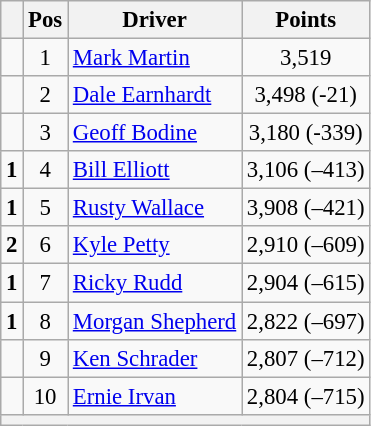<table class="wikitable" style="font-size: 95%;">
<tr>
<th></th>
<th>Pos</th>
<th>Driver</th>
<th>Points</th>
</tr>
<tr>
<td align="left"></td>
<td style="text-align:center;">1</td>
<td><a href='#'>Mark Martin</a></td>
<td style="text-align:center;">3,519</td>
</tr>
<tr>
<td align="left"></td>
<td style="text-align:center;">2</td>
<td><a href='#'>Dale Earnhardt</a></td>
<td style="text-align:center;">3,498 (-21)</td>
</tr>
<tr>
<td align="left"></td>
<td style="text-align:center;">3</td>
<td><a href='#'>Geoff Bodine</a></td>
<td style="text-align:center;">3,180 (-339)</td>
</tr>
<tr>
<td align="left">  <strong>1</strong></td>
<td style="text-align:center;">4</td>
<td><a href='#'>Bill Elliott</a></td>
<td style="text-align:center;">3,106 (–413)</td>
</tr>
<tr>
<td align="left">  <strong>1</strong></td>
<td style="text-align:center;">5</td>
<td><a href='#'>Rusty Wallace</a></td>
<td style="text-align:center;">3,908 (–421)</td>
</tr>
<tr>
<td align="left">  <strong>2</strong></td>
<td style="text-align:center;">6</td>
<td><a href='#'>Kyle Petty</a></td>
<td style="text-align:center;">2,910 (–609)</td>
</tr>
<tr>
<td align="left">  <strong>1</strong></td>
<td style="text-align:center;">7</td>
<td><a href='#'>Ricky Rudd</a></td>
<td style="text-align:center;">2,904 (–615)</td>
</tr>
<tr>
<td align="left">  <strong>1</strong></td>
<td style="text-align:center;">8</td>
<td><a href='#'>Morgan Shepherd</a></td>
<td style="text-align:center;">2,822 (–697)</td>
</tr>
<tr>
<td align="left"></td>
<td style="text-align:center;">9</td>
<td><a href='#'>Ken Schrader</a></td>
<td style="text-align:center;">2,807 (–712)</td>
</tr>
<tr>
<td align="left"></td>
<td style="text-align:center;">10</td>
<td><a href='#'>Ernie Irvan</a></td>
<td style="text-align:center;">2,804 (–715)</td>
</tr>
<tr class="sortbottom">
<th colspan="9"></th>
</tr>
</table>
